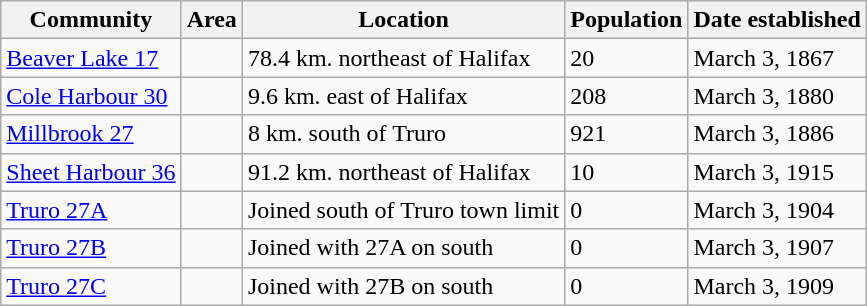<table class="wikitable">
<tr>
<th>Community</th>
<th>Area</th>
<th>Location</th>
<th>Population</th>
<th>Date established</th>
</tr>
<tr>
<td><a href='#'>Beaver Lake 17</a></td>
<td></td>
<td>78.4 km. northeast of Halifax</td>
<td>20</td>
<td>March 3, 1867</td>
</tr>
<tr>
<td><a href='#'>Cole Harbour 30</a></td>
<td></td>
<td>9.6 km. east of Halifax</td>
<td>208</td>
<td>March 3, 1880</td>
</tr>
<tr>
<td><a href='#'>Millbrook 27</a></td>
<td></td>
<td>8 km. south of Truro</td>
<td>921</td>
<td>March 3, 1886</td>
</tr>
<tr>
<td><a href='#'>Sheet Harbour 36</a></td>
<td></td>
<td>91.2 km. northeast of Halifax</td>
<td>10</td>
<td>March 3, 1915</td>
</tr>
<tr>
<td><a href='#'>Truro 27A</a></td>
<td></td>
<td>Joined south of Truro town limit</td>
<td>0</td>
<td>March 3, 1904</td>
</tr>
<tr>
<td><a href='#'>Truro 27B</a></td>
<td></td>
<td>Joined with 27A on south</td>
<td>0</td>
<td>March 3, 1907</td>
</tr>
<tr>
<td><a href='#'>Truro 27C</a></td>
<td></td>
<td>Joined with 27B on south</td>
<td>0</td>
<td>March 3, 1909</td>
</tr>
</table>
